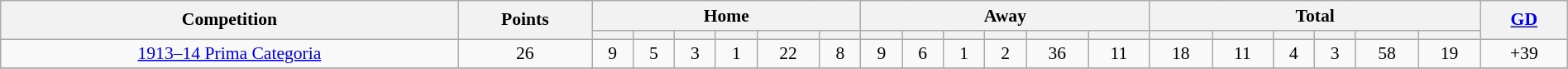<table class="wikitable" style="font-size:90%;width:100%;margin:auto;clear:both;text-align:center;">
<tr>
<th rowspan="2">Competition</th>
<th rowspan="2">Points</th>
<th colspan="6">Home</th>
<th colspan="6">Away</th>
<th colspan="6">Total</th>
<th rowspan="2"><a href='#'>GD</a></th>
</tr>
<tr>
<th></th>
<th></th>
<th></th>
<th></th>
<th></th>
<th></th>
<th></th>
<th></th>
<th></th>
<th></th>
<th></th>
<th></th>
<th></th>
<th></th>
<th></th>
<th></th>
<th></th>
<th></th>
</tr>
<tr>
<td><a href='#'>1913–14 Prima Categoria</a></td>
<td>26</td>
<td>9</td>
<td>5</td>
<td>3</td>
<td>1</td>
<td>22</td>
<td>8</td>
<td>9</td>
<td>6</td>
<td>1</td>
<td>2</td>
<td>36</td>
<td>11</td>
<td>18</td>
<td>11</td>
<td>4</td>
<td>3</td>
<td>58</td>
<td>19</td>
<td>+39</td>
</tr>
<tr>
</tr>
</table>
